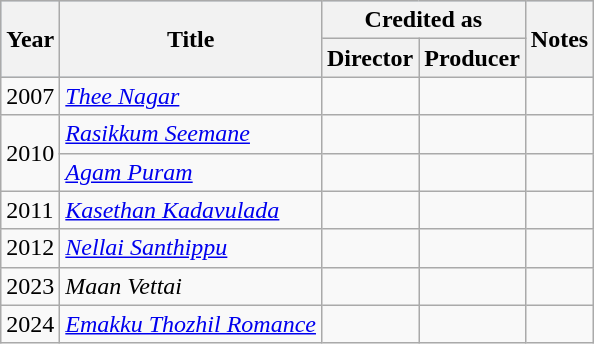<table class="wikitable">
<tr style="background:#B0C4DE; text-align:center;">
<th rowspan="2" scope="col">Year</th>
<th rowspan="2" scope="col">Title</th>
<th scope="col"  colspan="2">Credited as</th>
<th rowspan="2" class="unsortable" scope="col">Notes</th>
</tr>
<tr>
<th>Director</th>
<th>Producer</th>
</tr>
<tr>
<td>2007</td>
<td><em><a href='#'>Thee Nagar</a></em></td>
<td></td>
<td></td>
<td></td>
</tr>
<tr>
<td rowspan="2">2010</td>
<td><em><a href='#'>Rasikkum Seemane</a></em></td>
<td></td>
<td></td>
<td></td>
</tr>
<tr>
<td><em><a href='#'>Agam Puram</a></em></td>
<td></td>
<td></td>
<td></td>
</tr>
<tr>
<td>2011</td>
<td><em><a href='#'>Kasethan Kadavulada</a></em></td>
<td></td>
<td></td>
<td></td>
</tr>
<tr>
<td>2012</td>
<td><em><a href='#'>Nellai Santhippu</a></em></td>
<td></td>
<td></td>
<td></td>
</tr>
<tr>
<td>2023</td>
<td><em>Maan Vettai</em></td>
<td></td>
<td></td>
<td></td>
</tr>
<tr>
<td>2024</td>
<td><em><a href='#'>Emakku Thozhil Romance</a></em></td>
<td></td>
<td></td>
<td></td>
</tr>
</table>
